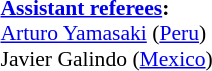<table style="width:100%; font-size:90%;">
<tr>
<td><br><strong><a href='#'>Assistant referees</a>:</strong>
<br><a href='#'>Arturo Yamasaki</a> (<a href='#'>Peru</a>)
<br>Javier Galindo (<a href='#'>Mexico</a>)</td>
</tr>
</table>
